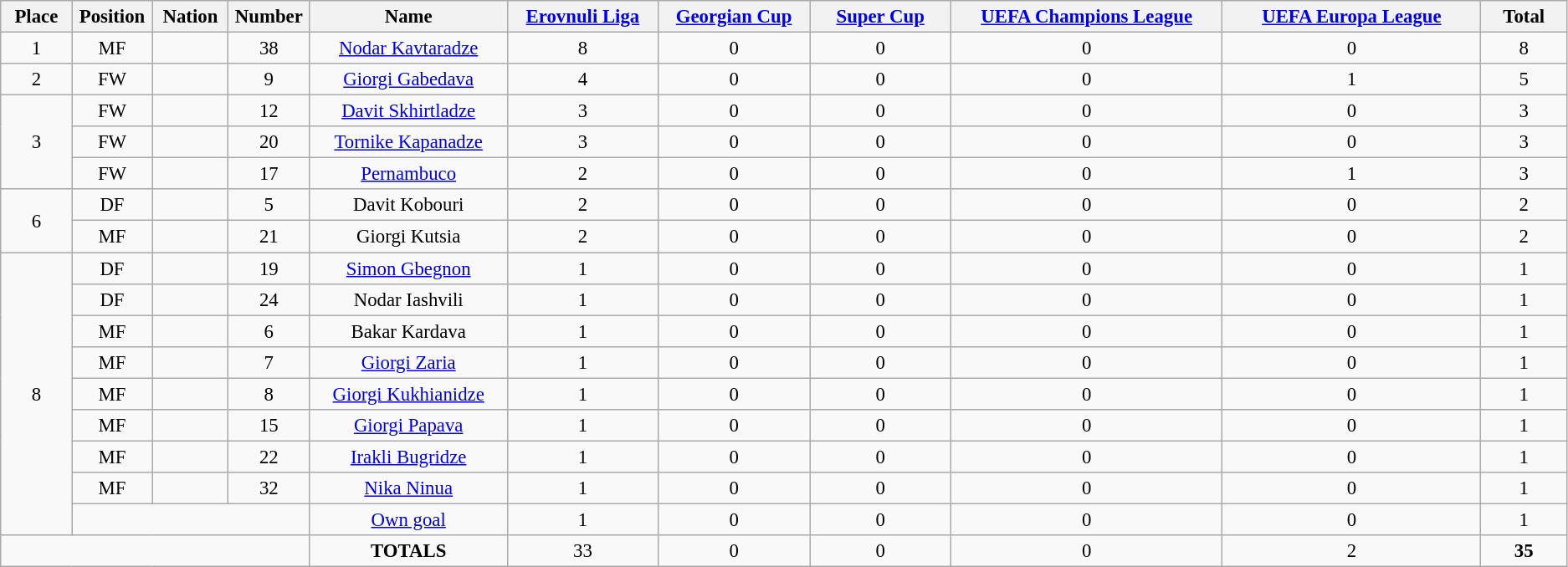<table class="wikitable" style="font-size: 95%; text-align: center;">
<tr>
<th width=60>Place</th>
<th width=60>Position</th>
<th width=60>Nation</th>
<th width=60>Number</th>
<th width=200>Name</th>
<th width=150><a href='#'>Erovnuli Liga</a></th>
<th width=150><a href='#'>Georgian Cup</a></th>
<th width=150><a href='#'>Super Cup</a></th>
<th width=300><a href='#'>UEFA Champions League</a></th>
<th width=300><a href='#'>UEFA Europa League</a></th>
<th width=80>Total</th>
</tr>
<tr>
<td>1</td>
<td>MF</td>
<td></td>
<td>38</td>
<td><a href='#'>Nodar Kavtaradze</a></td>
<td>8</td>
<td>0</td>
<td>0</td>
<td>0</td>
<td>0</td>
<td>8</td>
</tr>
<tr>
<td>2</td>
<td>FW</td>
<td></td>
<td>9</td>
<td><a href='#'>Giorgi Gabedava</a></td>
<td>4</td>
<td>0</td>
<td>0</td>
<td>0</td>
<td>1</td>
<td>5</td>
</tr>
<tr>
<td rowspan="3">3</td>
<td>FW</td>
<td></td>
<td>12</td>
<td><a href='#'>Davit Skhirtladze</a></td>
<td>3</td>
<td>0</td>
<td>0</td>
<td>0</td>
<td>0</td>
<td>3</td>
</tr>
<tr>
<td>FW</td>
<td></td>
<td>20</td>
<td><a href='#'>Tornike Kapanadze</a></td>
<td>3</td>
<td>0</td>
<td>0</td>
<td>0</td>
<td>0</td>
<td>3</td>
</tr>
<tr>
<td>FW</td>
<td></td>
<td>17</td>
<td><a href='#'>Pernambuco</a></td>
<td>2</td>
<td>0</td>
<td>0</td>
<td>0</td>
<td>1</td>
<td>3</td>
</tr>
<tr>
<td rowspan="2">6</td>
<td>DF</td>
<td></td>
<td>5</td>
<td>Davit Kobouri</td>
<td>2</td>
<td>0</td>
<td>0</td>
<td>0</td>
<td>0</td>
<td>2</td>
</tr>
<tr>
<td>MF</td>
<td></td>
<td>21</td>
<td>Giorgi Kutsia</td>
<td>2</td>
<td>0</td>
<td>0</td>
<td>0</td>
<td>0</td>
<td>2</td>
</tr>
<tr>
<td rowspan="9">8</td>
<td>DF</td>
<td></td>
<td>19</td>
<td><a href='#'>Simon Gbegnon</a></td>
<td>1</td>
<td>0</td>
<td>0</td>
<td>0</td>
<td>0</td>
<td>1</td>
</tr>
<tr>
<td>DF</td>
<td></td>
<td>24</td>
<td>Nodar Iashvili</td>
<td>1</td>
<td>0</td>
<td>0</td>
<td>0</td>
<td>0</td>
<td>1</td>
</tr>
<tr>
<td>MF</td>
<td></td>
<td>6</td>
<td>Bakar Kardava</td>
<td>1</td>
<td>0</td>
<td>0</td>
<td>0</td>
<td>0</td>
<td>1</td>
</tr>
<tr>
<td>MF</td>
<td></td>
<td>7</td>
<td><a href='#'>Giorgi Zaria</a></td>
<td>1</td>
<td>0</td>
<td>0</td>
<td>0</td>
<td>0</td>
<td>1</td>
</tr>
<tr>
<td>MF</td>
<td></td>
<td>8</td>
<td><a href='#'>Giorgi Kukhianidze</a></td>
<td>1</td>
<td>0</td>
<td>0</td>
<td>0</td>
<td>0</td>
<td>1</td>
</tr>
<tr>
<td>MF</td>
<td></td>
<td>15</td>
<td><a href='#'>Giorgi Papava</a></td>
<td>1</td>
<td>0</td>
<td>0</td>
<td>0</td>
<td>0</td>
<td>1</td>
</tr>
<tr>
<td>MF</td>
<td></td>
<td>22</td>
<td><a href='#'>Irakli Bugridze</a></td>
<td>1</td>
<td>0</td>
<td>0</td>
<td>0</td>
<td>0</td>
<td>1</td>
</tr>
<tr>
<td>MF</td>
<td></td>
<td>32</td>
<td><a href='#'>Nika Ninua</a></td>
<td>1</td>
<td>0</td>
<td>0</td>
<td>0</td>
<td>0</td>
<td>1</td>
</tr>
<tr>
<td colspan="3"></td>
<td><a href='#'>Own goal</a></td>
<td>1</td>
<td>0</td>
<td>0</td>
<td>0</td>
<td>0</td>
<td>1</td>
</tr>
<tr>
<td colspan="4"></td>
<td><strong>TOTALS</strong></td>
<td>33</td>
<td>0</td>
<td>0</td>
<td>0</td>
<td>2</td>
<td><strong>35</strong></td>
</tr>
</table>
